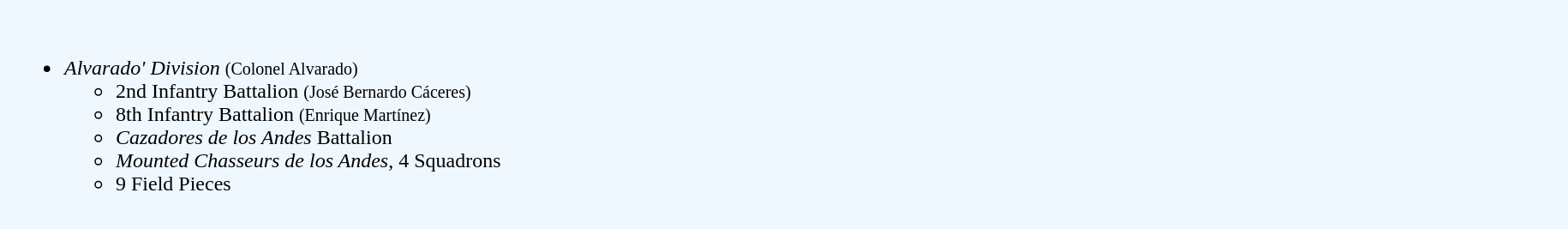<table cellpadding=10px>
<tr>
<td valign=top bgcolor="#F0F8FF" width=1200px><br><ul><li><em>Alvarado' Division</em> <small>(Colonel Alvarado)</small><ul><li> 2nd Infantry Battalion <small>(José Bernardo Cáceres)</small></li><li> 8th Infantry Battalion <small>(Enrique Martínez)</small></li><li> <em>Cazadores de los Andes</em> Battalion</li><li> <em>Mounted Chasseurs de los Andes</em>, 4 Squadrons</li><li>9 Field Pieces</li></ul></li></ul></td>
</tr>
</table>
